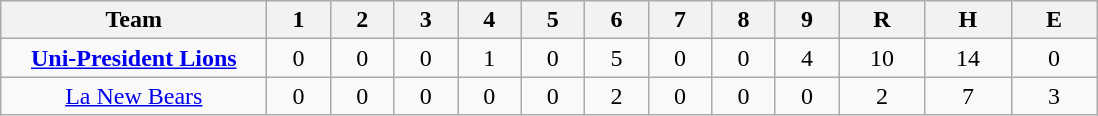<table class=wikitable style="text-align:center">
<tr>
<th width = "170">Team</th>
<th width = "35">1</th>
<th width = "35">2</th>
<th width = "35">3</th>
<th width = "35">4</th>
<th width = "35">5</th>
<th width = "35">6</th>
<th width = "35">7</th>
<th width = "35">8</th>
<th width = "35">9</th>
<th width = "50">R</th>
<th width = "50">H</th>
<th width = "50">E</th>
</tr>
<tr>
<td><strong><a href='#'>Uni-President Lions</a></strong></td>
<td>0</td>
<td>0</td>
<td>0</td>
<td>1</td>
<td>0</td>
<td>5</td>
<td>0</td>
<td>0</td>
<td>4</td>
<td>10</td>
<td>14</td>
<td>0</td>
</tr>
<tr>
<td><a href='#'>La New Bears</a></td>
<td>0</td>
<td>0</td>
<td>0</td>
<td>0</td>
<td>0</td>
<td>2</td>
<td>0</td>
<td>0</td>
<td>0</td>
<td>2</td>
<td>7</td>
<td>3</td>
</tr>
</table>
